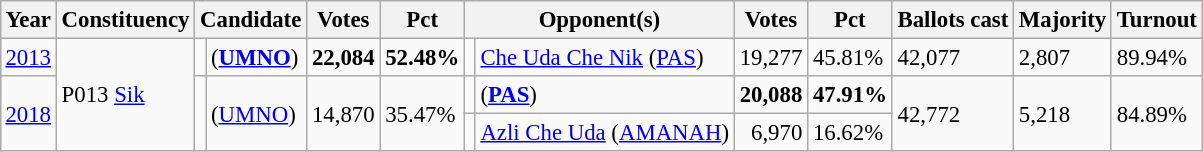<table class="wikitable" style="margin:0.5em ; font-size:95%">
<tr>
<th>Year</th>
<th>Constituency</th>
<th colspan=2>Candidate</th>
<th>Votes</th>
<th>Pct</th>
<th colspan=2>Opponent(s)</th>
<th>Votes</th>
<th>Pct</th>
<th>Ballots cast</th>
<th>Majority</th>
<th>Turnout</th>
</tr>
<tr>
<td><a href='#'>2013</a></td>
<td rowspan=3>P013 <a href='#'>Sik</a></td>
<td></td>
<td> (<a href='#'><strong>UMNO</strong></a>)</td>
<td align="right"><strong>22,084</strong></td>
<td><strong>52.48%</strong></td>
<td></td>
<td><a href='#'>Che Uda Che Nik</a> (<a href='#'>PAS</a>)</td>
<td align="right">19,277</td>
<td>45.81%</td>
<td>42,077</td>
<td>2,807</td>
<td>89.94%</td>
</tr>
<tr>
<td rowspan=2><a href='#'>2018</a></td>
<td rowspan=2 ></td>
<td rowspan=2> (<a href='#'>UMNO</a>)</td>
<td rowspan=2 align="right">14,870</td>
<td rowspan=2>35.47%</td>
<td></td>
<td> (<a href='#'><strong>PAS</strong></a>)</td>
<td align="right"><strong>20,088</strong></td>
<td><strong>47.91%</strong></td>
<td rowspan=2>42,772</td>
<td rowspan=2>5,218</td>
<td rowspan=2>84.89%</td>
</tr>
<tr>
<td></td>
<td><a href='#'>Azli Che Uda</a> (<a href='#'>AMANAH</a>)</td>
<td align="right">6,970</td>
<td>16.62%</td>
</tr>
</table>
